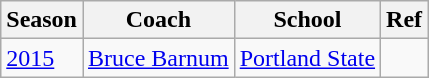<table class="wikitable">
<tr>
<th bgcolor="#e5e5e5">Season</th>
<th bgcolor="#e5e5e5">Coach</th>
<th bgcolor="#e5e5e5">School</th>
<th bgcolor="#e5e5e5">Ref</th>
</tr>
<tr>
<td><a href='#'>2015</a></td>
<td><a href='#'>Bruce Barnum</a></td>
<td><a href='#'>Portland State</a></td>
<td></td>
</tr>
</table>
